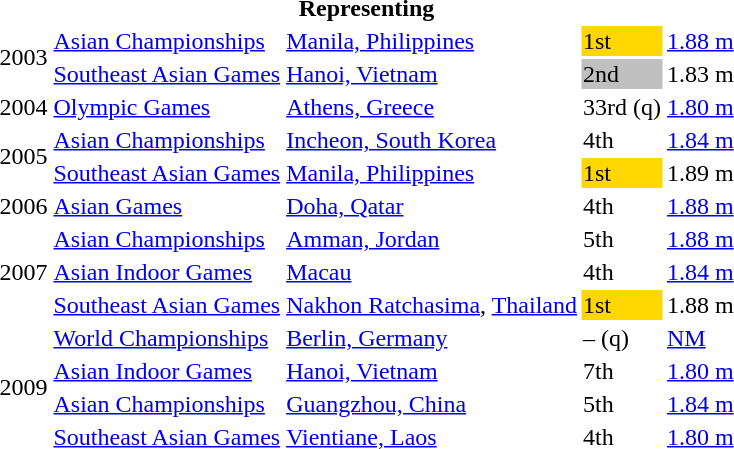<table>
<tr>
<th colspan="5">Representing </th>
</tr>
<tr>
<td rowspan=2>2003</td>
<td><a href='#'>Asian Championships</a></td>
<td><a href='#'>Manila, Philippines</a></td>
<td bgcolor="gold">1st</td>
<td><a href='#'>1.88 m</a></td>
</tr>
<tr>
<td><a href='#'>Southeast Asian Games</a></td>
<td><a href='#'>Hanoi, Vietnam</a></td>
<td bgcolor="silver">2nd</td>
<td>1.83 m</td>
</tr>
<tr>
<td>2004</td>
<td><a href='#'>Olympic Games</a></td>
<td><a href='#'>Athens, Greece</a></td>
<td>33rd (q)</td>
<td><a href='#'>1.80 m</a></td>
</tr>
<tr>
<td rowspan=2>2005</td>
<td><a href='#'>Asian Championships</a></td>
<td><a href='#'>Incheon, South Korea</a></td>
<td>4th</td>
<td><a href='#'>1.84 m</a></td>
</tr>
<tr>
<td><a href='#'>Southeast Asian Games</a></td>
<td><a href='#'>Manila, Philippines</a></td>
<td bgcolor="gold">1st</td>
<td>1.89 m</td>
</tr>
<tr>
<td>2006</td>
<td><a href='#'>Asian Games</a></td>
<td><a href='#'>Doha, Qatar</a></td>
<td>4th</td>
<td><a href='#'>1.88 m</a></td>
</tr>
<tr>
<td rowspan=3>2007</td>
<td><a href='#'>Asian Championships</a></td>
<td><a href='#'>Amman, Jordan</a></td>
<td>5th</td>
<td><a href='#'>1.88 m</a></td>
</tr>
<tr>
<td><a href='#'>Asian Indoor Games</a></td>
<td><a href='#'>Macau</a></td>
<td>4th</td>
<td><a href='#'>1.84 m</a></td>
</tr>
<tr>
<td><a href='#'>Southeast Asian Games</a></td>
<td><a href='#'>Nakhon Ratchasima</a>, <a href='#'>Thailand</a></td>
<td bgcolor="gold">1st</td>
<td>1.88 m</td>
</tr>
<tr>
<td rowspan=4>2009</td>
<td><a href='#'>World Championships</a></td>
<td><a href='#'>Berlin, Germany</a></td>
<td>– (q)</td>
<td><a href='#'>NM</a></td>
</tr>
<tr>
<td><a href='#'>Asian Indoor Games</a></td>
<td><a href='#'>Hanoi, Vietnam</a></td>
<td>7th</td>
<td><a href='#'>1.80 m</a></td>
</tr>
<tr>
<td><a href='#'>Asian Championships</a></td>
<td><a href='#'>Guangzhou, China</a></td>
<td>5th</td>
<td><a href='#'>1.84 m</a></td>
</tr>
<tr>
<td><a href='#'>Southeast Asian Games</a></td>
<td><a href='#'>Vientiane, Laos</a></td>
<td>4th</td>
<td><a href='#'>1.80 m</a></td>
</tr>
</table>
